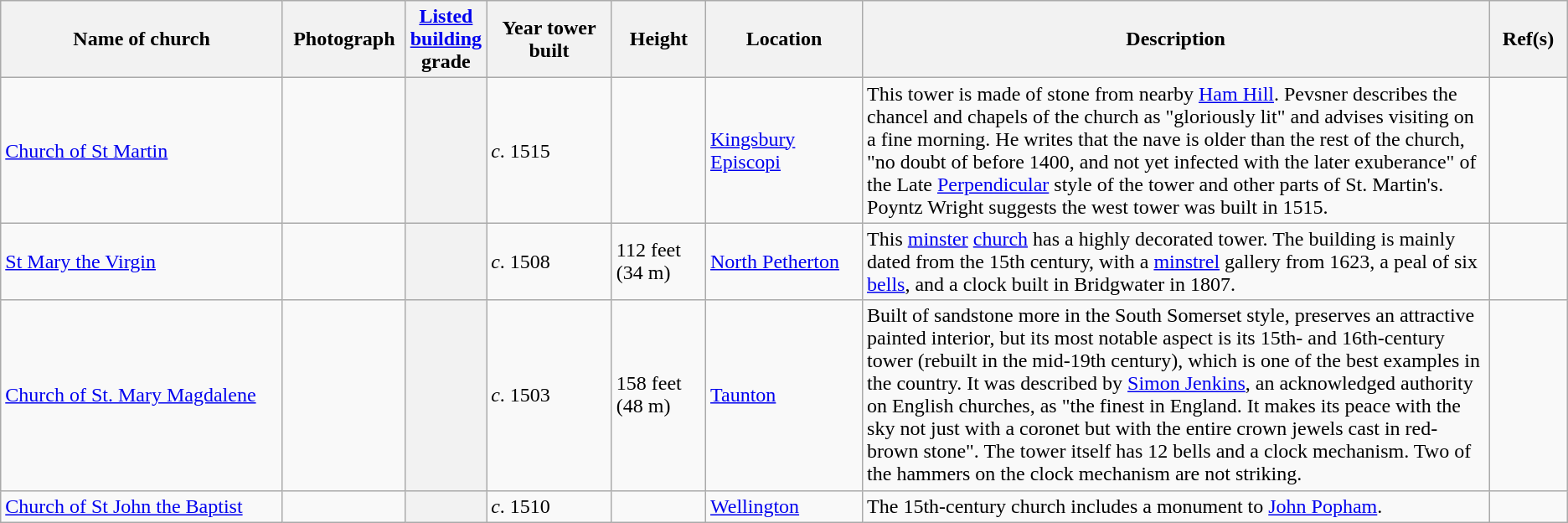<table class="wikitable sortable" width:100%; border:0px; text-align:left; line-height:150%;">
<tr>
<th height="17" width="18%">Name of church</th>
<th class="unsortable">Photograph</th>
<th height="17" width="5%"><a href='#'>Listed building</a> grade</th>
<th height="17" width="8%">Year tower built</th>
<th height="17" width="6%">Height</th>
<th height="17" width="10%">Location</th>
<th class="unsortable" height="17" width="40%">Description</th>
<th class="unsortable" height="17" width="5%">Ref(s)</th>
</tr>
<tr>
<td><a href='#'>Church of St Martin</a></td>
<td></td>
<th></th>
<td><em>c</em>. 1515</td>
<td></td>
<td><a href='#'>Kingsbury Episcopi</a><br></td>
<td>This tower is made of stone from nearby <a href='#'>Ham Hill</a>. Pevsner describes the chancel and chapels of the church as "gloriously lit" and advises visiting on a fine morning. He writes that the nave is older than the rest of the church, "no doubt of before 1400, and not yet infected with the later exuberance" of the Late <a href='#'>Perpendicular</a> style of the tower and other parts of St. Martin's. Poyntz Wright suggests the west tower was built in 1515.</td>
<td></td>
</tr>
<tr>
<td><a href='#'>St Mary the Virgin</a></td>
<td></td>
<th></th>
<td><em>c</em>. 1508</td>
<td>112 feet (34 m)<br></td>
<td><a href='#'>North Petherton</a><br></td>
<td>This <a href='#'>minster</a> <a href='#'>church</a> has a highly decorated tower. The building is mainly dated from the 15th century, with a <a href='#'>minstrel</a> gallery from 1623, a peal of six <a href='#'>bells</a>, and a clock built in Bridgwater in 1807.</td>
<td></td>
</tr>
<tr>
<td><a href='#'>Church of St. Mary Magdalene</a></td>
<td></td>
<th></th>
<td><em>c</em>. 1503</td>
<td>158 feet (48 m)<br></td>
<td><a href='#'>Taunton</a><br></td>
<td>Built of sandstone more in the South Somerset style, preserves an attractive painted interior, but its most notable aspect is its 15th- and 16th-century tower (rebuilt in the mid-19th century), which is one of the best examples in the country. It was described by <a href='#'>Simon Jenkins</a>, an acknowledged authority on English churches, as "the finest in England. It makes its peace with the sky not just with a coronet but with the entire crown jewels cast in red-brown stone". The tower itself has 12 bells and a clock mechanism. Two of the hammers on the clock mechanism are not striking.</td>
<td></td>
</tr>
<tr>
<td><a href='#'>Church of St John the Baptist</a></td>
<td></td>
<th></th>
<td><em>c</em>. 1510</td>
<td></td>
<td><a href='#'>Wellington</a><br></td>
<td>The 15th-century church includes a monument to <a href='#'>John Popham</a>.</td>
<td></td>
</tr>
</table>
